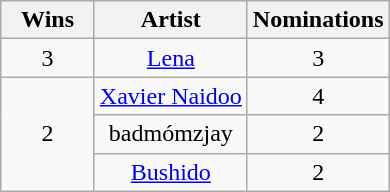<table class="wikitable" style="text-align:center;">
<tr>
<th scope="col" width="55">Wins</th>
<th scope="col">Artist</th>
<th scope="col" width="55">Nominations</th>
</tr>
<tr>
<td>3</td>
<td><a href='#'>Lena</a></td>
<td>3</td>
</tr>
<tr>
<td rowspan=9>2</td>
<td><a href='#'>Xavier Naidoo</a></td>
<td>4</td>
</tr>
<tr>
<td>badmómzjay</td>
<td>2</td>
</tr>
<tr>
<td><a href='#'>Bushido</a></td>
<td>2</td>
</tr>
</table>
